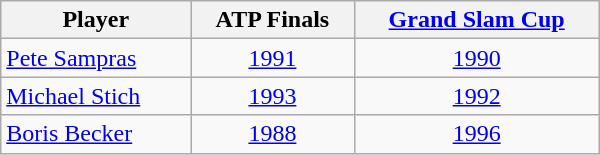<table class="wikitable" style="text-align:center; width: 400px;">
<tr>
<th>Player</th>
<th>ATP Finals</th>
<th><a href='#'>Grand Slam Cup</a></th>
</tr>
<tr>
<td style="text-align:left;"> <a href='#'>Pete Sampras</a></td>
<td><a href='#'>1991</a></td>
<td><a href='#'>1990</a></td>
</tr>
<tr>
<td style="text-align:left;"> <a href='#'>Michael Stich</a></td>
<td><a href='#'>1993</a></td>
<td><a href='#'>1992</a></td>
</tr>
<tr>
<td style="text-align:left;"> <a href='#'>Boris Becker</a></td>
<td><a href='#'>1988</a></td>
<td><a href='#'>1996</a></td>
</tr>
</table>
